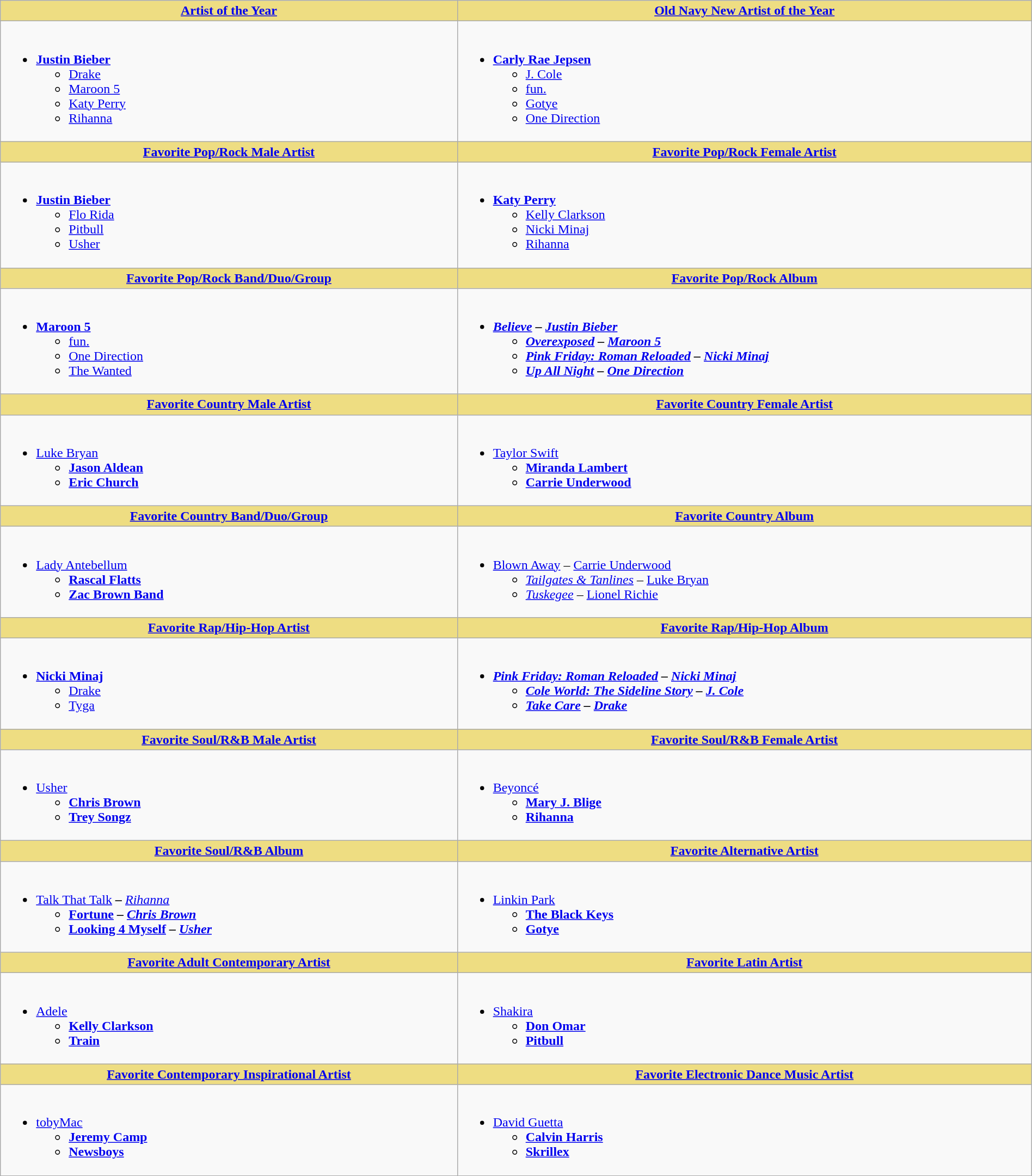<table class=wikitable width="100%">
<tr>
<th style="background:#EEDD82; width="50%"><a href='#'>Artist of the Year</a></th>
<th style="background:#EEDD82; width="50%"><a href='#'>Old Navy New Artist of the Year</a></th>
</tr>
<tr>
<td valign="top"><br><ul><li> <strong><a href='#'>Justin Bieber</a></strong><ul><li><a href='#'>Drake</a></li><li><a href='#'>Maroon 5</a></li><li><a href='#'>Katy Perry</a></li><li><a href='#'>Rihanna</a></li></ul></li></ul></td>
<td valign="top"><br><ul><li> <strong><a href='#'>Carly Rae Jepsen</a></strong><ul><li><a href='#'>J. Cole</a></li><li><a href='#'>fun.</a></li><li><a href='#'>Gotye</a></li><li><a href='#'>One Direction</a></li></ul></li></ul></td>
</tr>
<tr>
<th style="background:#EEDD82; width="50%"><a href='#'>Favorite Pop/Rock Male Artist</a></th>
<th style="background:#EEDD82; width="50%"><a href='#'>Favorite Pop/Rock Female Artist</a></th>
</tr>
<tr>
<td valign="top"><br><ul><li> <strong><a href='#'>Justin Bieber</a></strong><ul><li><a href='#'>Flo Rida</a></li><li><a href='#'>Pitbull</a></li><li><a href='#'>Usher</a></li></ul></li></ul></td>
<td valign="top"><br><ul><li> <strong><a href='#'>Katy Perry</a></strong><ul><li><a href='#'>Kelly Clarkson</a></li><li><a href='#'>Nicki Minaj</a></li><li><a href='#'>Rihanna</a></li></ul></li></ul></td>
</tr>
<tr>
<th style="background:#EEDD82; width="50%"><a href='#'>Favorite Pop/Rock Band/Duo/Group</a></th>
<th style="background:#EEDD82; width="50%"><a href='#'>Favorite Pop/Rock Album</a></th>
</tr>
<tr>
<td valign="top"><br><ul><li> <strong><a href='#'>Maroon 5</a></strong><ul><li><a href='#'>fun.</a></li><li><a href='#'>One Direction</a></li><li><a href='#'>The Wanted</a></li></ul></li></ul></td>
<td valign="top"><br><ul><li> <strong><em><a href='#'>Believe</a><em> – <a href='#'>Justin Bieber</a><strong><ul><li></em><a href='#'>Overexposed</a><em> – <a href='#'>Maroon 5</a></li><li></em><a href='#'>Pink Friday: Roman Reloaded</a><em> – <a href='#'>Nicki Minaj</a></li><li></em><a href='#'>Up All Night</a><em> – <a href='#'>One Direction</a></li></ul></li></ul></td>
</tr>
<tr>
<th style="background:#EEDD82; width="50%"><a href='#'>Favorite Country Male Artist</a></th>
<th style="background:#EEDD82; width="50%"><a href='#'>Favorite Country Female Artist</a></th>
</tr>
<tr>
<td valign="top"><br><ul><li> </strong><a href='#'>Luke Bryan</a><strong><ul><li><a href='#'>Jason Aldean</a></li><li><a href='#'>Eric Church</a></li></ul></li></ul></td>
<td valign="top"><br><ul><li> </strong><a href='#'>Taylor Swift</a><strong><ul><li><a href='#'>Miranda Lambert</a></li><li><a href='#'>Carrie Underwood</a></li></ul></li></ul></td>
</tr>
<tr>
<th style="background:#EEDD82; width="50%"><a href='#'>Favorite Country Band/Duo/Group</a></th>
<th style="background:#EEDD82; width="50%"><a href='#'>Favorite Country Album</a></th>
</tr>
<tr>
<td valign="top"><br><ul><li> </strong><a href='#'>Lady Antebellum</a><strong><ul><li><a href='#'>Rascal Flatts</a></li><li><a href='#'>Zac Brown Band</a></li></ul></li></ul></td>
<td valign="top"><br><ul><li> </em></strong><a href='#'>Blown Away</a></em> – <a href='#'>Carrie Underwood</a></strong><ul><li><em><a href='#'>Tailgates & Tanlines</a></em> – <a href='#'>Luke Bryan</a></li><li><em><a href='#'>Tuskegee</a></em> – <a href='#'>Lionel Richie</a></li></ul></li></ul></td>
</tr>
<tr>
<th style="background:#EEDD82; width="50%"><a href='#'>Favorite Rap/Hip-Hop Artist</a></th>
<th style="background:#EEDD82; width="50%"><a href='#'>Favorite Rap/Hip-Hop Album</a></th>
</tr>
<tr>
<td valign="top"><br><ul><li> <strong><a href='#'>Nicki Minaj</a></strong><ul><li><a href='#'>Drake</a></li><li><a href='#'>Tyga</a></li></ul></li></ul></td>
<td valign="top"><br><ul><li> <strong><em><a href='#'>Pink Friday: Roman Reloaded</a><em> – <a href='#'>Nicki Minaj</a><strong><ul><li></em><a href='#'>Cole World: The Sideline Story</a><em> – <a href='#'>J. Cole</a></li><li></em><a href='#'>Take Care</a><em> – <a href='#'>Drake</a></li></ul></li></ul></td>
</tr>
<tr>
<th style="background:#EEDD82; width="50%"><a href='#'>Favorite Soul/R&B Male Artist</a></th>
<th style="background:#EEDD82; width="50%"><a href='#'>Favorite Soul/R&B Female Artist</a></th>
</tr>
<tr>
<td valign="top"><br><ul><li> </strong><a href='#'>Usher</a><strong><ul><li><a href='#'>Chris Brown</a></li><li><a href='#'>Trey Songz</a></li></ul></li></ul></td>
<td valign="top"><br><ul><li> </strong><a href='#'>Beyoncé</a><strong><ul><li><a href='#'>Mary J. Blige</a></li><li><a href='#'>Rihanna</a></li></ul></li></ul></td>
</tr>
<tr>
<th style="background:#EEDD82; width="50%"><a href='#'>Favorite Soul/R&B Album</a></th>
<th style="background:#EEDD82; width="50%"><a href='#'>Favorite Alternative Artist</a></th>
</tr>
<tr>
<td valign="top"><br><ul><li> </em></strong><a href='#'>Talk That Talk</a><strong><em> – </strong><a href='#'>Rihanna</a><strong><ul><li></em><a href='#'>Fortune</a><em> – <a href='#'>Chris Brown</a></li><li></em><a href='#'>Looking 4 Myself</a><em> – <a href='#'>Usher</a></li></ul></li></ul></td>
<td valign="top"><br><ul><li> </strong><a href='#'>Linkin Park</a><strong><ul><li><a href='#'>The Black Keys</a></li><li><a href='#'>Gotye</a></li></ul></li></ul></td>
</tr>
<tr>
<th style="background:#EEDD82; width="50%"><a href='#'>Favorite Adult Contemporary Artist</a></th>
<th style="background:#EEDD82; width="50%"><a href='#'>Favorite Latin Artist</a></th>
</tr>
<tr>
<td valign="top"><br><ul><li> </strong><a href='#'>Adele</a><strong><ul><li><a href='#'>Kelly Clarkson</a></li><li><a href='#'>Train</a></li></ul></li></ul></td>
<td valign="top"><br><ul><li> </strong><a href='#'>Shakira</a><strong><ul><li><a href='#'>Don Omar</a></li><li><a href='#'>Pitbull</a></li></ul></li></ul></td>
</tr>
<tr>
<th style="background:#EEDD82; width="50%"><a href='#'>Favorite Contemporary Inspirational Artist</a></th>
<th style="background:#EEDD82; width="50%"><a href='#'>Favorite Electronic Dance Music Artist</a></th>
</tr>
<tr>
<td valign="top"><br><ul><li> </strong><a href='#'>tobyMac</a><strong><ul><li><a href='#'>Jeremy Camp</a></li><li><a href='#'>Newsboys</a></li></ul></li></ul></td>
<td valign="top"><br><ul><li> </strong><a href='#'>David Guetta</a><strong><ul><li><a href='#'>Calvin Harris</a></li><li><a href='#'>Skrillex</a></li></ul></li></ul></td>
</tr>
</table>
